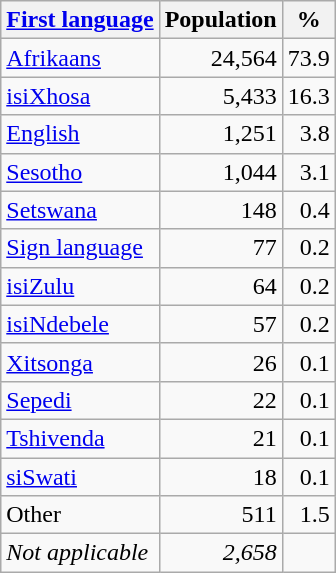<table class="wikitable" style="text-align:right">
<tr>
<th><a href='#'>First language</a></th>
<th>Population</th>
<th>%</th>
</tr>
<tr>
<td style="text-align:left"><a href='#'>Afrikaans</a></td>
<td>24,564</td>
<td>73.9</td>
</tr>
<tr>
<td style="text-align:left"><a href='#'>isiXhosa</a></td>
<td>5,433</td>
<td>16.3</td>
</tr>
<tr>
<td style="text-align:left"><a href='#'>English</a></td>
<td>1,251</td>
<td>3.8</td>
</tr>
<tr>
<td style="text-align:left"><a href='#'>Sesotho</a></td>
<td>1,044</td>
<td>3.1</td>
</tr>
<tr>
<td style="text-align:left"><a href='#'>Setswana</a></td>
<td>148</td>
<td>0.4</td>
</tr>
<tr>
<td style="text-align:left"><a href='#'>Sign language</a></td>
<td>77</td>
<td>0.2</td>
</tr>
<tr>
<td style="text-align:left"><a href='#'>isiZulu</a></td>
<td>64</td>
<td>0.2</td>
</tr>
<tr>
<td style="text-align:left"><a href='#'>isiNdebele</a></td>
<td>57</td>
<td>0.2</td>
</tr>
<tr>
<td style="text-align:left"><a href='#'>Xitsonga</a></td>
<td>26</td>
<td>0.1</td>
</tr>
<tr>
<td style="text-align:left"><a href='#'>Sepedi</a></td>
<td>22</td>
<td>0.1</td>
</tr>
<tr>
<td style="text-align:left"><a href='#'>Tshivenda</a></td>
<td>21</td>
<td>0.1</td>
</tr>
<tr>
<td style="text-align:left"><a href='#'>siSwati</a></td>
<td>18</td>
<td>0.1</td>
</tr>
<tr>
<td style="text-align:left">Other</td>
<td>511</td>
<td>1.5</td>
</tr>
<tr>
<td style="text-align:left"><em>Not applicable</em></td>
<td><em>2,658</em></td>
<td></td>
</tr>
</table>
